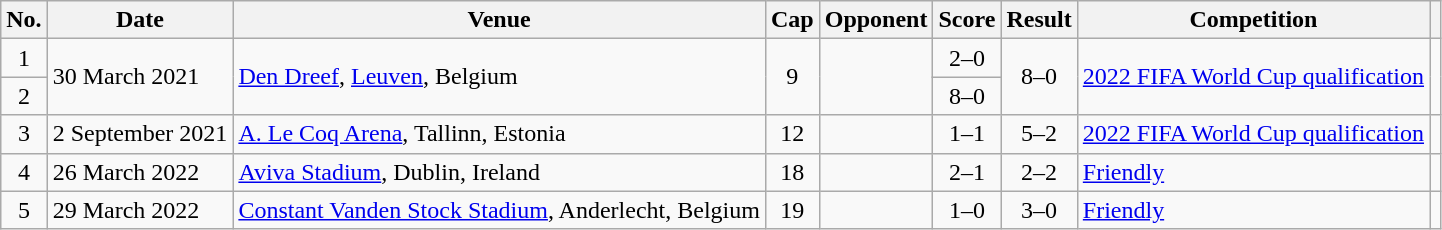<table class="wikitable sortable">
<tr>
<th scope="col">No.</th>
<th scope="col">Date</th>
<th scope="col">Venue</th>
<th scope="col">Cap</th>
<th scope="col">Opponent</th>
<th scope="col">Score</th>
<th scope="col">Result</th>
<th scope="col">Competition</th>
<th scope="col" class="unsortable"></th>
</tr>
<tr>
<td style="text-align:center">1</td>
<td rowspan="2">30 March 2021</td>
<td rowspan="2"><a href='#'>Den Dreef</a>, <a href='#'>Leuven</a>, Belgium</td>
<td rowspan="2" style="text-align:center">9</td>
<td rowspan="2"></td>
<td style="text-align:center">2–0</td>
<td rowspan="2" style="text-align:center">8–0</td>
<td rowspan="2"><a href='#'>2022 FIFA World Cup qualification</a></td>
<td rowspan="2" style="text-align:center"></td>
</tr>
<tr>
<td style="text-align:center">2</td>
<td style="text-align:center">8–0</td>
</tr>
<tr>
<td style="text-align:center">3</td>
<td>2 September 2021</td>
<td><a href='#'>A. Le Coq Arena</a>, Tallinn, Estonia</td>
<td style="text-align:center">12</td>
<td></td>
<td style="text-align:center">1–1</td>
<td style="text-align:center">5–2</td>
<td><a href='#'>2022 FIFA World Cup qualification</a></td>
<td style="text-align:center"></td>
</tr>
<tr>
<td style="text-align:center">4</td>
<td>26 March 2022</td>
<td><a href='#'>Aviva Stadium</a>, Dublin, Ireland</td>
<td style="text-align:center">18</td>
<td></td>
<td style="text-align:center">2–1</td>
<td style="text-align:center">2–2</td>
<td><a href='#'>Friendly</a></td>
<td style="text-align:center"></td>
</tr>
<tr>
<td style="text-align:center">5</td>
<td>29 March 2022</td>
<td><a href='#'>Constant Vanden Stock Stadium</a>, Anderlecht, Belgium</td>
<td style="text-align:center">19</td>
<td></td>
<td style="text-align:center">1–0</td>
<td style="text-align:center">3–0</td>
<td><a href='#'>Friendly</a></td>
<td style="text-align:center"></td>
</tr>
</table>
